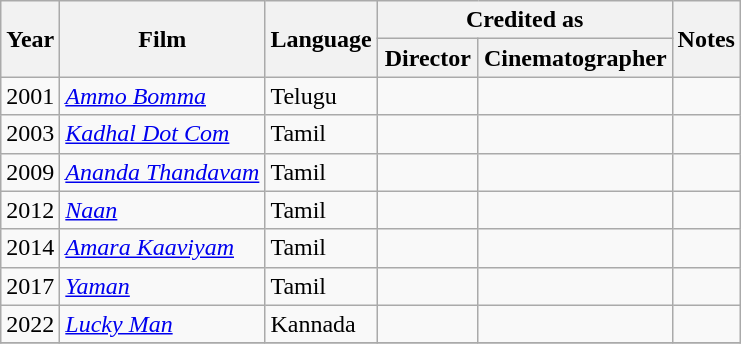<table class="wikitable sortable">
<tr>
<th rowspan="2">Year</th>
<th rowspan="2">Film</th>
<th rowspan="2">Language</th>
<th colspan="2">Credited as</th>
<th rowspan="2" class="unsortable">Notes</th>
</tr>
<tr>
<th style="width:60px;">Director</th>
<th style="width:60px;">Cinematographer</th>
</tr>
<tr>
<td>2001</td>
<td><em><a href='#'>Ammo Bomma</a></em></td>
<td>Telugu</td>
<td></td>
<td></td>
<td></td>
</tr>
<tr>
<td>2003</td>
<td><em><a href='#'>Kadhal Dot Com</a></em></td>
<td>Tamil</td>
<td></td>
<td></td>
<td></td>
</tr>
<tr>
<td>2009</td>
<td><em><a href='#'>Ananda Thandavam</a></em></td>
<td>Tamil</td>
<td></td>
<td></td>
<td></td>
</tr>
<tr>
<td>2012</td>
<td><em><a href='#'>Naan</a></em></td>
<td>Tamil</td>
<td></td>
<td></td>
<td></td>
</tr>
<tr>
<td>2014</td>
<td><em><a href='#'>Amara Kaaviyam</a></em></td>
<td>Tamil</td>
<td></td>
<td></td>
<td></td>
</tr>
<tr>
<td>2017</td>
<td><em><a href='#'>Yaman</a></em></td>
<td>Tamil</td>
<td></td>
<td></td>
<td></td>
</tr>
<tr>
<td>2022</td>
<td><em><a href='#'>Lucky Man</a></em></td>
<td>Kannada</td>
<td></td>
<td></td>
<td></td>
</tr>
<tr>
</tr>
</table>
